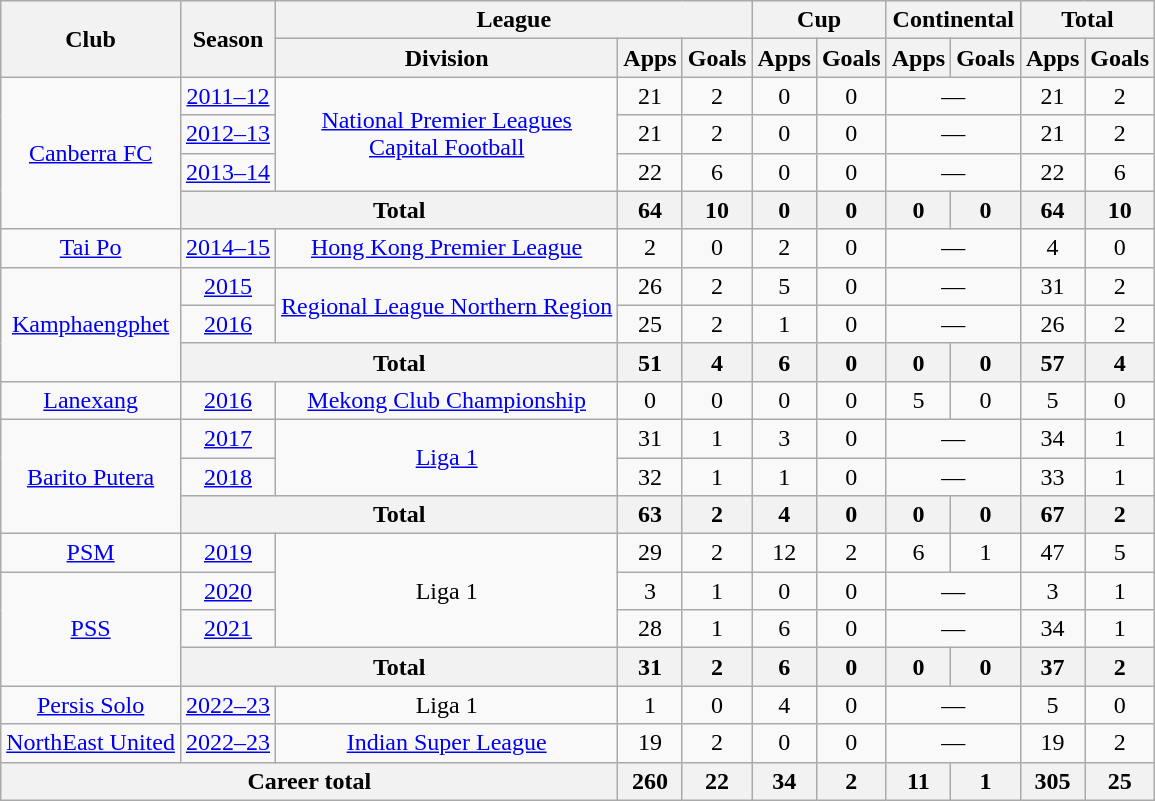<table class="wikitable" style="text-align: center;">
<tr>
<th rowspan="2">Club</th>
<th rowspan="2">Season</th>
<th colspan="3">League</th>
<th colspan="2">Cup</th>
<th colspan="2">Continental</th>
<th colspan="2">Total</th>
</tr>
<tr>
<th>Division</th>
<th>Apps</th>
<th>Goals</th>
<th>Apps</th>
<th>Goals</th>
<th>Apps</th>
<th>Goals</th>
<th>Apps</th>
<th>Goals</th>
</tr>
<tr>
<td rowspan="4"><a href='#'>Canberra FC</a></td>
<td><a href='#'>2011–12</a></td>
<td rowspan="3"><a href='#'>National Premier Leagues <br>Capital Football</a></td>
<td>21</td>
<td>2</td>
<td>0</td>
<td>0</td>
<td colspan="2">—</td>
<td>21</td>
<td>2</td>
</tr>
<tr>
<td><a href='#'>2012–13</a></td>
<td>21</td>
<td>2</td>
<td>0</td>
<td>0</td>
<td colspan="2">—</td>
<td>21</td>
<td>2</td>
</tr>
<tr>
<td><a href='#'>2013–14</a></td>
<td>22</td>
<td>6</td>
<td>0</td>
<td>0</td>
<td colspan="2">—</td>
<td>22</td>
<td>6</td>
</tr>
<tr>
<th colspan="2">Total</th>
<th>64</th>
<th>10</th>
<th>0</th>
<th>0</th>
<th>0</th>
<th>0</th>
<th>64</th>
<th>10</th>
</tr>
<tr>
<td rowspan="1"><a href='#'>Tai Po</a></td>
<td><a href='#'>2014–15</a></td>
<td rowspan="1"><a href='#'>Hong Kong Premier League</a></td>
<td>2</td>
<td>0</td>
<td>2</td>
<td>0</td>
<td colspan="2">—</td>
<td>4</td>
<td>0</td>
</tr>
<tr>
<td rowspan="3"><a href='#'>Kamphaengphet</a></td>
<td><a href='#'>2015</a></td>
<td rowspan="2"><a href='#'>Regional League Northern Region</a></td>
<td>26</td>
<td>2</td>
<td>5</td>
<td>0</td>
<td colspan="2">—</td>
<td>31</td>
<td>2</td>
</tr>
<tr>
<td><a href='#'>2016</a></td>
<td>25</td>
<td>2</td>
<td>1</td>
<td>0</td>
<td colspan="2">—</td>
<td>26</td>
<td>2</td>
</tr>
<tr>
<th colspan="2">Total</th>
<th>51</th>
<th>4</th>
<th>6</th>
<th>0</th>
<th>0</th>
<th>0</th>
<th>57</th>
<th>4</th>
</tr>
<tr>
<td rowspan="1"><a href='#'>Lanexang</a></td>
<td><a href='#'>2016</a></td>
<td rowspan="1"><a href='#'>Mekong Club Championship</a></td>
<td>0</td>
<td>0</td>
<td>0</td>
<td>0</td>
<td>5</td>
<td>0</td>
<td>5</td>
<td>0</td>
</tr>
<tr>
<td rowspan="3"><a href='#'>Barito Putera</a></td>
<td><a href='#'>2017</a></td>
<td rowspan="2"><a href='#'>Liga 1</a></td>
<td>31</td>
<td>1</td>
<td>3</td>
<td>0</td>
<td colspan="2">—</td>
<td>34</td>
<td>1</td>
</tr>
<tr>
<td><a href='#'>2018</a></td>
<td>32</td>
<td>1</td>
<td>1</td>
<td>0</td>
<td colspan="2">—</td>
<td>33</td>
<td>1</td>
</tr>
<tr>
<th colspan="2">Total</th>
<th>63</th>
<th>2</th>
<th>4</th>
<th>0</th>
<th>0</th>
<th>0</th>
<th>67</th>
<th>2</th>
</tr>
<tr>
<td rowspan="1"><a href='#'>PSM</a></td>
<td><a href='#'>2019</a></td>
<td rowspan="3">Liga 1</td>
<td>29</td>
<td>2</td>
<td>12</td>
<td>2</td>
<td>6</td>
<td>1</td>
<td>47</td>
<td>5</td>
</tr>
<tr>
<td rowspan="3"><a href='#'>PSS</a></td>
<td><a href='#'>2020</a></td>
<td>3</td>
<td>1</td>
<td>0</td>
<td>0</td>
<td colspan="2">—</td>
<td>3</td>
<td>1</td>
</tr>
<tr>
<td><a href='#'>2021</a></td>
<td>28</td>
<td>1</td>
<td>6</td>
<td>0</td>
<td colspan="2">—</td>
<td>34</td>
<td>1</td>
</tr>
<tr>
<th colspan="2">Total</th>
<th>31</th>
<th>2</th>
<th>6</th>
<th>0</th>
<th>0</th>
<th>0</th>
<th>37</th>
<th>2</th>
</tr>
<tr>
<td rowspan="1"><a href='#'>Persis Solo</a></td>
<td><a href='#'>2022–23</a></td>
<td rowspan="1">Liga 1</td>
<td>1</td>
<td>0</td>
<td>4</td>
<td>0</td>
<td colspan="2">—</td>
<td>5</td>
<td>0</td>
</tr>
<tr>
<td rowspan="1"><a href='#'>NorthEast United</a></td>
<td><a href='#'>2022–23</a></td>
<td rowspan="1"><a href='#'>Indian Super League</a></td>
<td>19</td>
<td>2</td>
<td>0</td>
<td>0</td>
<td colspan="2">—</td>
<td>19</td>
<td>2</td>
</tr>
<tr>
<th colspan="3">Career total</th>
<th>260</th>
<th>22</th>
<th>34</th>
<th>2</th>
<th>11</th>
<th>1</th>
<th>305</th>
<th>25</th>
</tr>
</table>
